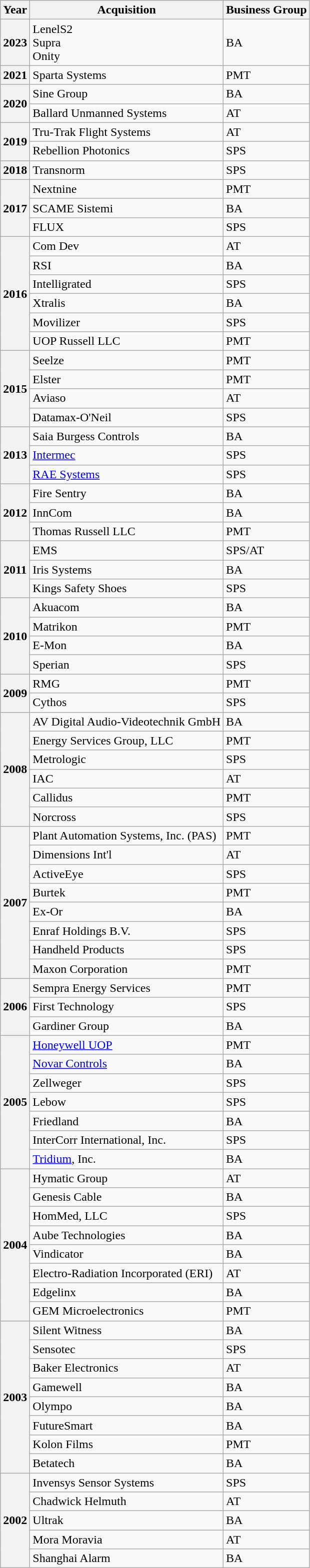<table class="wikitable  sortable">
<tr>
<th>Year</th>
<th>Acquisition</th>
<th>Business Group</th>
</tr>
<tr>
<th>2023</th>
<td>LenelS2<br>Supra<br>Onity</td>
<td>BA</td>
</tr>
<tr>
<th>2021</th>
<td>Sparta Systems</td>
<td>PMT</td>
</tr>
<tr>
<th rowspan="2" scope="row">2020</th>
<td>Sine Group</td>
<td>BA</td>
</tr>
<tr>
<td>Ballard Unmanned Systems</td>
<td>AT</td>
</tr>
<tr>
<th rowspan="2" scope="row">2019</th>
<td>Tru-Trak Flight Systems</td>
<td>AT</td>
</tr>
<tr>
<td>Rebellion Photonics</td>
<td>SPS</td>
</tr>
<tr>
<th>2018</th>
<td>Transnorm</td>
<td>SPS</td>
</tr>
<tr>
<th rowspan="3" scope="row">2017</th>
<td>Nextnine</td>
<td>PMT</td>
</tr>
<tr>
<td>SCAME Sistemi</td>
<td>BA</td>
</tr>
<tr>
<td>FLUX</td>
<td>SPS</td>
</tr>
<tr>
<th rowspan="6" scope="row">2016</th>
<td>Com Dev</td>
<td>AT</td>
</tr>
<tr>
<td>RSI</td>
<td>BA</td>
</tr>
<tr>
<td>Intelligrated</td>
<td>SPS</td>
</tr>
<tr>
<td>Xtralis</td>
<td>BA</td>
</tr>
<tr>
<td>Movilizer</td>
<td>SPS</td>
</tr>
<tr>
<td>UOP Russell LLC</td>
<td>PMT</td>
</tr>
<tr>
<th rowspan="4" scope="row">2015</th>
<td>Seelze</td>
<td>PMT</td>
</tr>
<tr>
<td>Elster</td>
<td>PMT</td>
</tr>
<tr>
<td>Aviaso</td>
<td>AT</td>
</tr>
<tr>
<td>Datamax-O'Neil</td>
<td>SPS</td>
</tr>
<tr>
<th rowspan="3" scope="row">2013</th>
<td>Saia Burgess Controls</td>
<td>BA</td>
</tr>
<tr>
<td><a href='#'>Intermec</a></td>
<td>SPS</td>
</tr>
<tr>
<td><a href='#'>RAE Systems</a></td>
<td>SPS</td>
</tr>
<tr>
<th rowspan="3" scope="row">2012</th>
<td>Fire Sentry</td>
<td>BA</td>
</tr>
<tr>
<td>InnCom</td>
<td>BA</td>
</tr>
<tr>
<td>Thomas Russell LLC</td>
<td>PMT</td>
</tr>
<tr>
<th rowspan="3" scope="row">2011</th>
<td>EMS</td>
<td>SPS/AT</td>
</tr>
<tr>
<td>Iris Systems</td>
<td>BA</td>
</tr>
<tr>
<td>Kings Safety Shoes</td>
<td>SPS</td>
</tr>
<tr>
<th rowspan="4" scope="row">2010</th>
<td>Akuacom</td>
<td>BA</td>
</tr>
<tr>
<td>Matrikon</td>
<td>PMT</td>
</tr>
<tr>
<td>E-Mon</td>
<td>BA</td>
</tr>
<tr>
<td>Sperian</td>
<td>SPS</td>
</tr>
<tr>
<th rowspan="2" scope="row">2009</th>
<td>RMG</td>
<td>PMT</td>
</tr>
<tr>
<td>Cythos</td>
<td>SPS</td>
</tr>
<tr>
<th rowspan="6" scope="row">2008</th>
<td>AV Digital Audio-Videotechnik GmbH</td>
<td>BA</td>
</tr>
<tr>
<td>Energy Services Group, LLC</td>
<td>PMT</td>
</tr>
<tr>
<td>Metrologic</td>
<td>SPS</td>
</tr>
<tr>
<td>IAC</td>
<td>AT</td>
</tr>
<tr>
<td>Callidus</td>
<td>PMT</td>
</tr>
<tr>
<td>Norcross</td>
<td>SPS</td>
</tr>
<tr>
<th rowspan="8" scope="row">2007</th>
<td>Plant Automation Systems, Inc. (PAS)</td>
<td>PMT</td>
</tr>
<tr>
<td>Dimensions Int'l</td>
<td>AT</td>
</tr>
<tr>
<td>ActiveEye</td>
<td>SPS</td>
</tr>
<tr>
<td>Burtek</td>
<td>PMT</td>
</tr>
<tr>
<td>Ex-Or</td>
<td>BA</td>
</tr>
<tr>
<td>Enraf Holdings B.V.</td>
<td>SPS</td>
</tr>
<tr>
<td>Handheld Products</td>
<td>SPS</td>
</tr>
<tr>
<td>Maxon Corporation</td>
<td>PMT</td>
</tr>
<tr>
<th rowspan="3" scope="row">2006</th>
<td>Sempra Energy Services</td>
<td>PMT</td>
</tr>
<tr>
<td>First Technology</td>
<td>SPS</td>
</tr>
<tr>
<td>Gardiner Group</td>
<td>BA</td>
</tr>
<tr>
<th rowspan="7" scope="row">2005</th>
<td><a href='#'>Honeywell UOP</a></td>
<td>PMT</td>
</tr>
<tr>
<td><a href='#'>Novar Controls</a></td>
<td>BA</td>
</tr>
<tr>
<td>Zellweger</td>
<td>SPS</td>
</tr>
<tr>
<td>Lebow</td>
<td>SPS</td>
</tr>
<tr>
<td>Friedland</td>
<td>BA</td>
</tr>
<tr>
<td>InterCorr International, Inc.</td>
<td>SPS</td>
</tr>
<tr>
<td><a href='#'>Tridium</a>, Inc.</td>
<td>BA</td>
</tr>
<tr>
<th rowspan="8" scope="row">2004</th>
<td>Hymatic Group</td>
<td>AT</td>
</tr>
<tr>
<td>Genesis Cable</td>
<td>BA</td>
</tr>
<tr>
<td>HomMed, LLC</td>
<td>SPS</td>
</tr>
<tr>
<td>Aube Technologies</td>
<td>BA</td>
</tr>
<tr>
<td>Vindicator</td>
<td>BA</td>
</tr>
<tr>
<td>Electro-Radiation Incorporated (ERI)</td>
<td>AT</td>
</tr>
<tr>
<td>Edgelinx</td>
<td>BA</td>
</tr>
<tr>
<td>GEM Microelectronics</td>
<td>PMT</td>
</tr>
<tr>
<th rowspan="8" scope="row">2003</th>
<td>Silent Witness</td>
<td>BA</td>
</tr>
<tr>
<td>Sensotec</td>
<td>SPS</td>
</tr>
<tr>
<td>Baker Electronics</td>
<td>AT</td>
</tr>
<tr>
<td>Gamewell</td>
<td>BA</td>
</tr>
<tr>
<td>Olympo</td>
<td>BA</td>
</tr>
<tr>
<td>FutureSmart</td>
<td>BA</td>
</tr>
<tr>
<td>Kolon Films</td>
<td>PMT</td>
</tr>
<tr>
<td>Betatech</td>
<td>BA</td>
</tr>
<tr>
<th rowspan="5" scope="row">2002</th>
<td>Invensys Sensor Systems</td>
<td>SPS</td>
</tr>
<tr>
<td>Chadwick Helmuth</td>
<td>AT</td>
</tr>
<tr>
<td>Ultrak</td>
<td>BA</td>
</tr>
<tr>
<td>Mora Moravia</td>
<td>AT</td>
</tr>
<tr>
<td>Shanghai Alarm</td>
<td>BA</td>
</tr>
</table>
